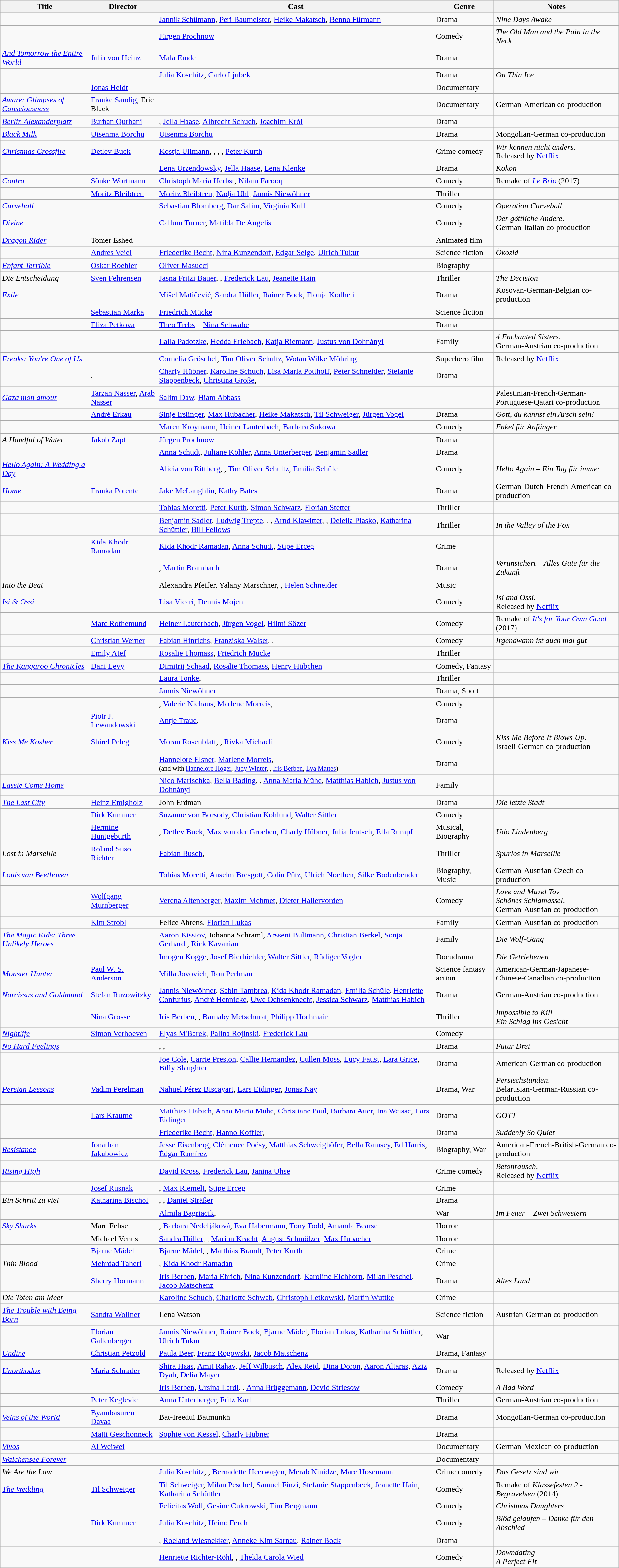<table class="wikitable">
<tr>
<th>Title</th>
<th>Director</th>
<th>Cast</th>
<th>Genre</th>
<th>Notes</th>
</tr>
<tr>
<td><em></em></td>
<td></td>
<td><a href='#'>Jannik Schümann</a>, <a href='#'>Peri Baumeister</a>, <a href='#'>Heike Makatsch</a>, <a href='#'>Benno Fürmann</a></td>
<td>Drama</td>
<td> <em>Nine Days Awake</em></td>
</tr>
<tr>
<td><em></em></td>
<td></td>
<td><a href='#'>Jürgen Prochnow</a></td>
<td>Comedy</td>
<td> <em>The Old Man and the Pain in the Neck</em></td>
</tr>
<tr>
<td><em><a href='#'>And Tomorrow the Entire World</a></em></td>
<td><a href='#'>Julia von Heinz</a></td>
<td><a href='#'>Mala Emde</a></td>
<td>Drama</td>
<td></td>
</tr>
<tr>
<td><em></em></td>
<td></td>
<td><a href='#'>Julia Koschitz</a>, <a href='#'>Carlo Ljubek</a></td>
<td>Drama</td>
<td> <em>On Thin Ice</em></td>
</tr>
<tr>
<td><em></em></td>
<td><a href='#'>Jonas Heldt</a></td>
<td></td>
<td>Documentary</td>
<td></td>
</tr>
<tr>
<td><em><a href='#'>Aware: Glimpses of Consciousness</a></em></td>
<td><a href='#'>Frauke Sandig</a>, Eric Black</td>
<td></td>
<td>Documentary</td>
<td>German-American co-production</td>
</tr>
<tr>
<td><em><a href='#'>Berlin Alexanderplatz</a></em></td>
<td><a href='#'>Burhan Qurbani</a></td>
<td>, <a href='#'>Jella Haase</a>, <a href='#'>Albrecht Schuch</a>, <a href='#'>Joachim Król</a></td>
<td>Drama</td>
<td></td>
</tr>
<tr>
<td><em><a href='#'>Black Milk</a></em></td>
<td><a href='#'>Uisenma Borchu</a></td>
<td><a href='#'>Uisenma Borchu</a></td>
<td>Drama</td>
<td>Mongolian-German co-production</td>
</tr>
<tr>
<td><em><a href='#'>Christmas Crossfire</a></em></td>
<td><a href='#'>Detlev Buck</a></td>
<td><a href='#'>Kostja Ullmann</a>, , , , <a href='#'>Peter Kurth</a></td>
<td>Crime comedy</td>
<td> <em>Wir können nicht anders</em>. <br> Released by <a href='#'>Netflix</a></td>
</tr>
<tr>
<td><em></em></td>
<td></td>
<td><a href='#'>Lena Urzendowsky</a>, <a href='#'>Jella Haase</a>, <a href='#'>Lena Klenke</a></td>
<td>Drama</td>
<td> <em>Kokon</em></td>
</tr>
<tr>
<td><em><a href='#'>Contra</a></em></td>
<td><a href='#'>Sönke Wortmann</a></td>
<td><a href='#'>Christoph Maria Herbst</a>, <a href='#'>Nilam Farooq</a></td>
<td>Comedy</td>
<td>Remake of <em><a href='#'>Le Brio</a></em> (2017)</td>
</tr>
<tr>
<td><em></em></td>
<td><a href='#'>Moritz Bleibtreu</a></td>
<td><a href='#'>Moritz Bleibtreu</a>, <a href='#'>Nadja Uhl</a>, <a href='#'>Jannis Niewöhner</a></td>
<td>Thriller</td>
<td></td>
</tr>
<tr>
<td><em><a href='#'>Curveball</a></em></td>
<td></td>
<td><a href='#'>Sebastian Blomberg</a>, <a href='#'>Dar Salim</a>, <a href='#'>Virginia Kull</a></td>
<td>Comedy</td>
<td> <em>Operation Curveball</em></td>
</tr>
<tr>
<td><em><a href='#'>Divine</a></em></td>
<td></td>
<td><a href='#'>Callum Turner</a>, <a href='#'>Matilda De Angelis</a></td>
<td>Comedy</td>
<td> <em>Der göttliche Andere</em>. <br> German-Italian co-production</td>
</tr>
<tr>
<td><em><a href='#'>Dragon Rider</a></em></td>
<td>Tomer Eshed</td>
<td></td>
<td>Animated film</td>
<td></td>
</tr>
<tr>
<td><em></em></td>
<td><a href='#'>Andres Veiel</a></td>
<td><a href='#'>Friederike Becht</a>, <a href='#'>Nina Kunzendorf</a>, <a href='#'>Edgar Selge</a>, <a href='#'>Ulrich Tukur</a></td>
<td>Science fiction</td>
<td> <em>Ökozid</em></td>
</tr>
<tr>
<td><em><a href='#'>Enfant Terrible</a></em></td>
<td><a href='#'>Oskar Roehler</a></td>
<td><a href='#'>Oliver Masucci</a></td>
<td>Biography</td>
<td></td>
</tr>
<tr>
<td><em>Die Entscheidung</em></td>
<td><a href='#'>Sven Fehrensen</a></td>
<td><a href='#'>Jasna Fritzi Bauer</a>, , <a href='#'>Frederick Lau</a>, <a href='#'>Jeanette Hain</a></td>
<td>Thriller</td>
<td> <em>The Decision</em></td>
</tr>
<tr>
<td><em><a href='#'>Exile</a></em></td>
<td></td>
<td><a href='#'>Mišel Matičević</a>, <a href='#'>Sandra Hüller</a>, <a href='#'>Rainer Bock</a>, <a href='#'>Flonja Kodheli</a></td>
<td>Drama</td>
<td>Kosovan-German-Belgian co-production</td>
</tr>
<tr>
<td><em></em></td>
<td><a href='#'>Sebastian Marka</a></td>
<td><a href='#'>Friedrich Mücke</a></td>
<td>Science fiction</td>
<td></td>
</tr>
<tr>
<td><em></em></td>
<td><a href='#'>Eliza Petkova</a></td>
<td><a href='#'>Theo Trebs</a>, , <a href='#'>Nina Schwabe</a></td>
<td>Drama</td>
<td></td>
</tr>
<tr>
<td><em></em></td>
<td></td>
<td><a href='#'>Laila Padotzke</a>, <a href='#'>Hedda Erlebach</a>, <a href='#'>Katja Riemann</a>, <a href='#'>Justus von Dohnányi</a></td>
<td>Family</td>
<td> <em>4 Enchanted Sisters</em>. <br> German-Austrian co-production</td>
</tr>
<tr>
<td><em><a href='#'>Freaks: You're One of Us</a></em></td>
<td></td>
<td><a href='#'>Cornelia Gröschel</a>, <a href='#'>Tim Oliver Schultz</a>, <a href='#'>Wotan Wilke Möhring</a></td>
<td>Superhero film</td>
<td>Released by <a href='#'>Netflix</a></td>
</tr>
<tr>
<td><em></em></td>
<td>, </td>
<td><a href='#'>Charly Hübner</a>, <a href='#'>Karoline Schuch</a>, <a href='#'>Lisa Maria Potthoff</a>, <a href='#'>Peter Schneider</a>, <a href='#'>Stefanie Stappenbeck</a>, <a href='#'>Christina Große</a>, </td>
<td>Drama</td>
<td></td>
</tr>
<tr>
<td><em><a href='#'>Gaza mon amour</a></em></td>
<td><a href='#'>Tarzan Nasser</a>, <a href='#'>Arab Nasser</a></td>
<td><a href='#'>Salim Daw</a>, <a href='#'>Hiam Abbass</a></td>
<td></td>
<td>Palestinian-French-German-Portuguese-Qatari co-production </td>
</tr>
<tr>
<td><em></em></td>
<td><a href='#'>André Erkau</a></td>
<td><a href='#'>Sinje Irslinger</a>, <a href='#'>Max Hubacher</a>, <a href='#'>Heike Makatsch</a>, <a href='#'>Til Schweiger</a>, <a href='#'>Jürgen Vogel</a></td>
<td>Drama</td>
<td> <em>Gott, du kannst ein Arsch sein!</em></td>
</tr>
<tr>
<td><em></em></td>
<td></td>
<td><a href='#'>Maren Kroymann</a>, <a href='#'>Heiner Lauterbach</a>, <a href='#'>Barbara Sukowa</a></td>
<td>Comedy</td>
<td> <em>Enkel für Anfänger</em></td>
</tr>
<tr>
<td><em>A Handful of Water</em></td>
<td><a href='#'>Jakob Zapf</a></td>
<td><a href='#'>Jürgen Prochnow</a></td>
<td>Drama</td>
<td></td>
</tr>
<tr>
<td><em></em></td>
<td></td>
<td><a href='#'>Anna Schudt</a>, <a href='#'>Juliane Köhler</a>, <a href='#'>Anna Unterberger</a>, <a href='#'>Benjamin Sadler</a></td>
<td>Drama</td>
<td></td>
</tr>
<tr>
<td><em><a href='#'>Hello Again: A Wedding a Day</a></em></td>
<td></td>
<td><a href='#'>Alicia von Rittberg</a>, , <a href='#'>Tim Oliver Schultz</a>, <a href='#'>Emilia Schüle</a></td>
<td>Comedy</td>
<td> <em>Hello Again – Ein Tag für immer</em></td>
</tr>
<tr>
<td><em><a href='#'>Home</a></em></td>
<td><a href='#'>Franka Potente</a></td>
<td><a href='#'>Jake McLaughlin</a>, <a href='#'>Kathy Bates</a></td>
<td>Drama</td>
<td>German-Dutch-French-American co-production</td>
</tr>
<tr>
<td><em></em></td>
<td></td>
<td><a href='#'>Tobias Moretti</a>, <a href='#'>Peter Kurth</a>, <a href='#'>Simon Schwarz</a>, <a href='#'>Florian Stetter</a></td>
<td>Thriller</td>
<td></td>
</tr>
<tr>
<td><em></em></td>
<td></td>
<td><a href='#'>Benjamin Sadler</a>, <a href='#'>Ludwig Trepte</a>, , , <a href='#'>Arnd Klawitter</a>, , <a href='#'>Deleila Piasko</a>, <a href='#'>Katharina Schüttler</a>, <a href='#'>Bill Fellows</a></td>
<td>Thriller</td>
<td> <em>In the Valley of the Fox</em></td>
</tr>
<tr>
<td><em></em></td>
<td><a href='#'>Kida Khodr Ramadan</a></td>
<td><a href='#'>Kida Khodr Ramadan</a>, <a href='#'>Anna Schudt</a>, <a href='#'>Stipe Erceg</a></td>
<td>Crime</td>
<td></td>
</tr>
<tr>
<td><em></em></td>
<td></td>
<td>, <a href='#'>Martin Brambach</a></td>
<td>Drama</td>
<td> <em>Verunsichert – Alles Gute für die Zukunft</em></td>
</tr>
<tr>
<td><em>Into the Beat</em></td>
<td></td>
<td>Alexandra Pfeifer, Yalany Marschner, , <a href='#'>Helen Schneider</a></td>
<td>Music</td>
<td></td>
</tr>
<tr>
<td><em><a href='#'>Isi & Ossi</a></em></td>
<td></td>
<td><a href='#'>Lisa Vicari</a>, <a href='#'>Dennis Mojen</a></td>
<td>Comedy</td>
<td> <em>Isi and Ossi</em>. <br> Released by <a href='#'>Netflix</a></td>
</tr>
<tr>
<td><em></em></td>
<td><a href='#'>Marc Rothemund</a></td>
<td><a href='#'>Heiner Lauterbach</a>, <a href='#'>Jürgen Vogel</a>, <a href='#'>Hilmi Sözer</a></td>
<td>Comedy</td>
<td>Remake of <em><a href='#'>It's for Your Own Good</a></em> (2017)</td>
</tr>
<tr>
<td><em></em></td>
<td><a href='#'>Christian Werner</a></td>
<td><a href='#'>Fabian Hinrichs</a>, <a href='#'>Franziska Walser</a>, , </td>
<td>Comedy</td>
<td> <em>Irgendwann ist auch mal gut</em></td>
</tr>
<tr>
<td><em></em></td>
<td><a href='#'>Emily Atef</a></td>
<td><a href='#'>Rosalie Thomass</a>, <a href='#'>Friedrich Mücke</a></td>
<td>Thriller</td>
<td></td>
</tr>
<tr>
<td><em><a href='#'>The Kangaroo Chronicles</a></em></td>
<td><a href='#'>Dani Levy</a></td>
<td><a href='#'>Dimitrij Schaad</a>, <a href='#'>Rosalie Thomass</a>, <a href='#'>Henry Hübchen</a></td>
<td>Comedy, Fantasy</td>
<td></td>
</tr>
<tr>
<td><em></em></td>
<td></td>
<td><a href='#'>Laura Tonke</a>, </td>
<td>Thriller</td>
<td></td>
</tr>
<tr>
<td><em></em></td>
<td></td>
<td><a href='#'>Jannis Niewöhner</a></td>
<td>Drama, Sport</td>
<td></td>
</tr>
<tr>
<td><em></em></td>
<td></td>
<td>, <a href='#'>Valerie Niehaus</a>, <a href='#'>Marlene Morreis</a>, </td>
<td>Comedy</td>
<td></td>
</tr>
<tr>
<td><em></em></td>
<td><a href='#'>Piotr J. Lewandowski</a></td>
<td><a href='#'>Antje Traue</a>, </td>
<td>Drama</td>
<td></td>
</tr>
<tr>
<td><em><a href='#'>Kiss Me Kosher</a></em></td>
<td><a href='#'>Shirel Peleg</a></td>
<td><a href='#'>Moran Rosenblatt</a>, , <a href='#'>Rivka Michaeli</a></td>
<td>Comedy</td>
<td> <em>Kiss Me Before It Blows Up</em>. <br> Israeli-German co-production</td>
</tr>
<tr>
<td><em></em></td>
<td></td>
<td><a href='#'>Hannelore Elsner</a>, <a href='#'>Marlene Morreis</a>,  <br> <small>(and with <a href='#'>Hannelore Hoger</a>, <a href='#'>Judy Winter</a>, , <a href='#'>Iris Berben</a>, <a href='#'>Eva Mattes</a>)</small> </td>
<td>Drama</td>
<td></td>
</tr>
<tr>
<td><em><a href='#'>Lassie Come Home</a></em></td>
<td></td>
<td><a href='#'>Nico Marischka</a>, <a href='#'>Bella Bading</a>, , <a href='#'>Anna Maria Mühe</a>, <a href='#'>Matthias Habich</a>, <a href='#'>Justus von Dohnányi</a></td>
<td>Family</td>
<td></td>
</tr>
<tr>
<td><em><a href='#'>The Last City</a></em></td>
<td><a href='#'>Heinz Emigholz</a></td>
<td>John Erdman</td>
<td>Drama</td>
<td> <em>Die letzte Stadt</em></td>
</tr>
<tr>
<td><em></em></td>
<td><a href='#'>Dirk Kummer</a></td>
<td><a href='#'>Suzanne von Borsody</a>, <a href='#'>Christian Kohlund</a>, <a href='#'>Walter Sittler</a></td>
<td>Comedy</td>
<td></td>
</tr>
<tr>
<td><em></em></td>
<td><a href='#'>Hermine Huntgeburth</a></td>
<td>, <a href='#'>Detlev Buck</a>, <a href='#'>Max von der Groeben</a>, <a href='#'>Charly Hübner</a>, <a href='#'>Julia Jentsch</a>, <a href='#'>Ella Rumpf</a></td>
<td>Musical, Biography</td>
<td> <em>Udo Lindenberg</em></td>
</tr>
<tr>
<td><em>Lost in Marseille</em></td>
<td><a href='#'>Roland Suso Richter</a></td>
<td><a href='#'>Fabian Busch</a>, </td>
<td>Thriller</td>
<td> <em>Spurlos in Marseille</em></td>
</tr>
<tr>
<td><em><a href='#'>Louis van Beethoven</a></em></td>
<td></td>
<td><a href='#'>Tobias Moretti</a>, <a href='#'>Anselm Bresgott</a>, <a href='#'>Colin Pütz</a>, <a href='#'>Ulrich Noethen</a>, <a href='#'>Silke Bodenbender</a></td>
<td>Biography, Music</td>
<td>German-Austrian-Czech co-production</td>
</tr>
<tr>
<td><em></em></td>
<td><a href='#'>Wolfgang Murnberger</a></td>
<td><a href='#'>Verena Altenberger</a>, <a href='#'>Maxim Mehmet</a>, <a href='#'>Dieter Hallervorden</a></td>
<td>Comedy</td>
<td> <em>Love and Mazel Tov</em> <br>  <em>Schönes Schlamassel</em>. <br> German-Austrian co-production</td>
</tr>
<tr>
<td><em></em></td>
<td><a href='#'>Kim Strobl</a></td>
<td>Felice Ahrens, <a href='#'>Florian Lukas</a></td>
<td>Family</td>
<td>German-Austrian co-production</td>
</tr>
<tr>
<td><em><a href='#'>The Magic Kids: Three Unlikely Heroes</a></em></td>
<td></td>
<td><a href='#'>Aaron Kissiov</a>, Johanna Schraml, <a href='#'>Arsseni Bultmann</a>, <a href='#'>Christian Berkel</a>, <a href='#'>Sonja Gerhardt</a>, <a href='#'>Rick Kavanian</a></td>
<td>Family</td>
<td> <em>Die Wolf-Gäng</em></td>
</tr>
<tr>
<td><em></em></td>
<td></td>
<td><a href='#'>Imogen Kogge</a>, <a href='#'>Josef Bierbichler</a>, <a href='#'>Walter Sittler</a>, <a href='#'>Rüdiger Vogler</a></td>
<td>Docudrama</td>
<td> <em>Die Getriebenen</em></td>
</tr>
<tr>
<td><em><a href='#'>Monster Hunter</a></em></td>
<td><a href='#'>Paul W. S. Anderson</a></td>
<td><a href='#'>Milla Jovovich</a>, <a href='#'>Ron Perlman</a></td>
<td>Science fantasy action</td>
<td>American-German-Japanese-Chinese-Canadian co-production</td>
</tr>
<tr>
<td><em><a href='#'>Narcissus and Goldmund</a></em></td>
<td><a href='#'>Stefan Ruzowitzky</a></td>
<td><a href='#'>Jannis Niewöhner</a>, <a href='#'>Sabin Tambrea</a>, <a href='#'>Kida Khodr Ramadan</a>, <a href='#'>Emilia Schüle</a>, <a href='#'>Henriette Confurius</a>, <a href='#'>André Hennicke</a>, <a href='#'>Uwe Ochsenknecht</a>, <a href='#'>Jessica Schwarz</a>, <a href='#'>Matthias Habich</a></td>
<td>Drama</td>
<td>German-Austrian co-production</td>
</tr>
<tr>
<td><em></em></td>
<td><a href='#'>Nina Grosse</a></td>
<td><a href='#'>Iris Berben</a>, , <a href='#'>Barnaby Metschurat</a>, <a href='#'>Philipp Hochmair</a></td>
<td>Thriller</td>
<td> <em>Impossible to Kill</em> <br>  <em>Ein Schlag ins Gesicht</em></td>
</tr>
<tr>
<td><em><a href='#'>Nightlife</a></em></td>
<td><a href='#'>Simon Verhoeven</a></td>
<td><a href='#'>Elyas M'Barek</a>, <a href='#'>Palina Rojinski</a>, <a href='#'>Frederick Lau</a></td>
<td>Comedy</td>
<td></td>
</tr>
<tr>
<td><em><a href='#'>No Hard Feelings</a></em></td>
<td></td>
<td>, , </td>
<td>Drama</td>
<td> <em>Futur Drei</em></td>
</tr>
<tr>
<td><em></em></td>
<td></td>
<td><a href='#'>Joe Cole</a>, <a href='#'>Carrie Preston</a>, <a href='#'>Callie Hernandez</a>, <a href='#'>Cullen Moss</a>, <a href='#'>Lucy Faust</a>, <a href='#'>Lara Grice</a>, <a href='#'>Billy Slaughter</a></td>
<td>Drama</td>
<td>American-German co-production</td>
</tr>
<tr>
<td><em><a href='#'>Persian Lessons</a></em></td>
<td><a href='#'>Vadim Perelman</a></td>
<td><a href='#'>Nahuel Pérez Biscayart</a>, <a href='#'>Lars Eidinger</a>, <a href='#'>Jonas Nay</a></td>
<td>Drama, War</td>
<td> <em>Persischstunden</em>. <br> Belarusian-German-Russian co-production</td>
</tr>
<tr>
<td><em></em></td>
<td><a href='#'>Lars Kraume</a></td>
<td><a href='#'>Matthias Habich</a>, <a href='#'>Anna Maria Mühe</a>, <a href='#'>Christiane Paul</a>, <a href='#'>Barbara Auer</a>, <a href='#'>Ina Weisse</a>, <a href='#'>Lars Eidinger</a></td>
<td>Drama</td>
<td> <em>GOTT</em></td>
</tr>
<tr>
<td><em></em></td>
<td></td>
<td><a href='#'>Friederike Becht</a>, <a href='#'>Hanno Koffler</a>, </td>
<td>Drama</td>
<td> <em>Suddenly So Quiet</em></td>
</tr>
<tr>
<td><em><a href='#'>Resistance</a></em></td>
<td><a href='#'>Jonathan Jakubowicz</a></td>
<td><a href='#'>Jesse Eisenberg</a>, <a href='#'>Clémence Poésy</a>, <a href='#'>Matthias Schweighöfer</a>, <a href='#'>Bella Ramsey</a>, <a href='#'>Ed Harris</a>, <a href='#'>Édgar Ramírez</a></td>
<td>Biography, War</td>
<td>American-French-British-German co-production</td>
</tr>
<tr>
<td><em><a href='#'>Rising High</a></em></td>
<td></td>
<td><a href='#'>David Kross</a>, <a href='#'>Frederick Lau</a>, <a href='#'>Janina Uhse</a></td>
<td>Crime comedy</td>
<td> <em>Betonrausch</em>. <br> Released by <a href='#'>Netflix</a></td>
</tr>
<tr>
<td><em></em></td>
<td><a href='#'>Josef Rusnak</a></td>
<td>, <a href='#'>Max Riemelt</a>, <a href='#'>Stipe Erceg</a></td>
<td>Crime</td>
<td></td>
</tr>
<tr>
<td><em>Ein Schritt zu viel</em></td>
<td><a href='#'>Katharina Bischof</a></td>
<td>, , <a href='#'>Daniel Sträßer</a></td>
<td>Drama</td>
<td></td>
</tr>
<tr>
<td><em></em></td>
<td></td>
<td><a href='#'>Almila Bagriacik</a>, </td>
<td>War</td>
<td> <em>Im Feuer – Zwei Schwestern</em></td>
</tr>
<tr>
<td><em><a href='#'>Sky Sharks</a></em></td>
<td>Marc Fehse</td>
<td>, <a href='#'>Barbara Nedeljáková</a>, <a href='#'>Eva Habermann</a>, <a href='#'>Tony Todd</a>, <a href='#'>Amanda Bearse</a></td>
<td>Horror</td>
<td></td>
</tr>
<tr>
<td><em></em></td>
<td>Michael Venus</td>
<td><a href='#'>Sandra Hüller</a>, , <a href='#'>Marion Kracht</a>, <a href='#'>August Schmölzer</a>, <a href='#'>Max Hubacher</a></td>
<td>Horror</td>
<td></td>
</tr>
<tr>
<td><em></em></td>
<td><a href='#'>Bjarne Mädel</a></td>
<td><a href='#'>Bjarne Mädel</a>, , <a href='#'>Matthias Brandt</a>, <a href='#'>Peter Kurth</a></td>
<td>Crime</td>
<td></td>
</tr>
<tr>
<td><em>Thin Blood</em></td>
<td><a href='#'>Mehrdad Taheri</a></td>
<td>, <a href='#'>Kida Khodr Ramadan</a></td>
<td>Crime</td>
<td></td>
</tr>
<tr>
<td><em></em></td>
<td><a href='#'>Sherry Hormann</a></td>
<td><a href='#'>Iris Berben</a>, <a href='#'>Maria Ehrich</a>, <a href='#'>Nina Kunzendorf</a>, <a href='#'>Karoline Eichhorn</a>, <a href='#'>Milan Peschel</a>, <a href='#'>Jacob Matschenz</a></td>
<td>Drama</td>
<td> <em>Altes Land</em></td>
</tr>
<tr>
<td><em>Die Toten am Meer</em></td>
<td></td>
<td><a href='#'>Karoline Schuch</a>, <a href='#'>Charlotte Schwab</a>, <a href='#'>Christoph Letkowski</a>, <a href='#'>Martin Wuttke</a></td>
<td>Crime</td>
<td></td>
</tr>
<tr>
<td><em><a href='#'>The Trouble with Being Born</a></em></td>
<td><a href='#'>Sandra Wollner</a></td>
<td>Lena Watson</td>
<td>Science fiction</td>
<td>Austrian-German co-production</td>
</tr>
<tr>
<td><em></em></td>
<td><a href='#'>Florian Gallenberger</a></td>
<td><a href='#'>Jannis Niewöhner</a>, <a href='#'>Rainer Bock</a>, <a href='#'>Bjarne Mädel</a>, <a href='#'>Florian Lukas</a>, <a href='#'>Katharina Schüttler</a>, <a href='#'>Ulrich Tukur</a></td>
<td>War</td>
<td></td>
</tr>
<tr>
<td><em><a href='#'>Undine</a></em></td>
<td><a href='#'>Christian Petzold</a></td>
<td><a href='#'>Paula Beer</a>, <a href='#'>Franz Rogowski</a>, <a href='#'>Jacob Matschenz</a></td>
<td>Drama, Fantasy</td>
<td></td>
</tr>
<tr>
<td><em><a href='#'>Unorthodox</a></em></td>
<td><a href='#'>Maria Schrader</a></td>
<td><a href='#'>Shira Haas</a>, <a href='#'>Amit Rahav</a>, <a href='#'>Jeff Wilbusch</a>, <a href='#'>Alex Reid</a>, <a href='#'>Dina Doron</a>, <a href='#'>Aaron Altaras</a>, <a href='#'>Aziz Dyab</a>, <a href='#'>Delia Mayer</a></td>
<td>Drama</td>
<td>Released by <a href='#'>Netflix</a></td>
</tr>
<tr>
<td><em></em></td>
<td></td>
<td><a href='#'>Iris Berben</a>, <a href='#'>Ursina Lardi</a>, , <a href='#'>Anna Brüggemann</a>, <a href='#'>Devid Striesow</a></td>
<td>Comedy</td>
<td> <em>A Bad Word</em></td>
</tr>
<tr>
<td><em></em></td>
<td><a href='#'>Peter Keglevic</a></td>
<td><a href='#'>Anna Unterberger</a>, <a href='#'>Fritz Karl</a></td>
<td>Thriller</td>
<td>German-Austrian co-production</td>
</tr>
<tr>
<td><em><a href='#'>Veins of the World</a></em></td>
<td><a href='#'>Byambasuren Davaa</a></td>
<td>Bat-Ireedui Batmunkh</td>
<td>Drama</td>
<td>Mongolian-German co-production</td>
</tr>
<tr>
<td><em></em></td>
<td><a href='#'>Matti Geschonneck</a></td>
<td><a href='#'>Sophie von Kessel</a>, <a href='#'>Charly Hübner</a></td>
<td>Drama</td>
<td></td>
</tr>
<tr>
<td><em><a href='#'>Vivos</a></em></td>
<td><a href='#'>Ai Weiwei</a></td>
<td></td>
<td>Documentary</td>
<td>German-Mexican co-production</td>
</tr>
<tr>
<td><em><a href='#'>Walchensee Forever</a></em></td>
<td></td>
<td></td>
<td>Documentary</td>
<td></td>
</tr>
<tr>
<td><em>We Are the Law</em></td>
<td></td>
<td><a href='#'>Julia Koschitz</a>, , <a href='#'>Bernadette Heerwagen</a>, <a href='#'>Merab Ninidze</a>, <a href='#'>Marc Hosemann</a></td>
<td>Crime comedy</td>
<td> <em>Das Gesetz sind wir</em></td>
</tr>
<tr>
<td><em><a href='#'>The Wedding</a></em></td>
<td><a href='#'>Til Schweiger</a></td>
<td><a href='#'>Til Schweiger</a>, <a href='#'>Milan Peschel</a>, <a href='#'>Samuel Finzi</a>, <a href='#'>Stefanie Stappenbeck</a>, <a href='#'>Jeanette Hain</a>, <a href='#'>Katharina Schüttler</a></td>
<td>Comedy</td>
<td>Remake of <em>Klassefesten 2 - Begravelsen</em> (2014)</td>
</tr>
<tr>
<td><em></em></td>
<td></td>
<td><a href='#'>Felicitas Woll</a>, <a href='#'>Gesine Cukrowski</a>, <a href='#'>Tim Bergmann</a></td>
<td>Comedy</td>
<td> <em>Christmas Daughters</em></td>
</tr>
<tr>
<td><em></em></td>
<td><a href='#'>Dirk Kummer</a></td>
<td><a href='#'>Julia Koschitz</a>, <a href='#'>Heino Ferch</a></td>
<td>Comedy</td>
<td> <em>Blöd gelaufen – Danke für den Abschied</em></td>
</tr>
<tr>
<td><em></em></td>
<td></td>
<td>, <a href='#'>Roeland Wiesnekker</a>, <a href='#'>Anneke Kim Sarnau</a>, <a href='#'>Rainer Bock</a></td>
<td>Drama</td>
<td></td>
</tr>
<tr>
<td><em></em></td>
<td></td>
<td><a href='#'>Henriette Richter-Röhl</a>, , <a href='#'>Thekla Carola Wied</a></td>
<td>Comedy</td>
<td> <em>Downdating</em> <br>  <em>A Perfect Fit</em></td>
</tr>
</table>
